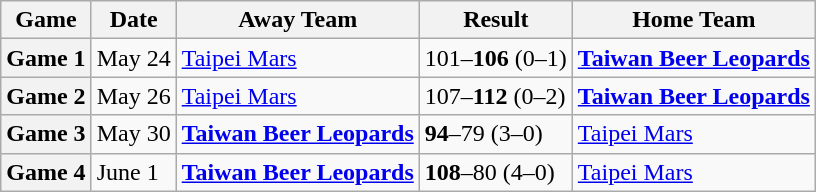<table class="wikitable plainrowheaders">
<tr>
<th scope="col">Game</th>
<th scope="col">Date</th>
<th scope="col">Away Team</th>
<th scope="col">Result</th>
<th scope="col">Home Team</th>
</tr>
<tr>
<th scope="row">Game 1</th>
<td>May 24</td>
<td><a href='#'>Taipei Mars</a></td>
<td>101–<strong>106</strong> (0–1)</td>
<td><strong><a href='#'>Taiwan Beer Leopards</a></strong></td>
</tr>
<tr>
<th scope="row">Game 2</th>
<td>May 26</td>
<td><a href='#'>Taipei Mars</a></td>
<td>107–<strong>112</strong> (0–2)</td>
<td><strong><a href='#'>Taiwan Beer Leopards</a></strong></td>
</tr>
<tr>
<th scope="row">Game 3</th>
<td>May 30</td>
<td><strong><a href='#'>Taiwan Beer Leopards</a></strong></td>
<td><strong>94</strong>–79 (3–0)</td>
<td><a href='#'>Taipei Mars</a></td>
</tr>
<tr>
<th scope="row">Game 4</th>
<td>June 1</td>
<td><strong><a href='#'>Taiwan Beer Leopards</a></strong></td>
<td><strong>108</strong>–80 (4–0)</td>
<td><a href='#'>Taipei Mars</a></td>
</tr>
</table>
